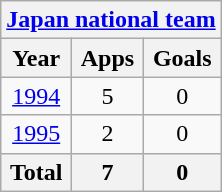<table class="wikitable" style="text-align:center">
<tr>
<th colspan=3><a href='#'>Japan national team</a></th>
</tr>
<tr>
<th>Year</th>
<th>Apps</th>
<th>Goals</th>
</tr>
<tr>
<td><a href='#'>1994</a></td>
<td>5</td>
<td>0</td>
</tr>
<tr>
<td><a href='#'>1995</a></td>
<td>2</td>
<td>0</td>
</tr>
<tr>
<th>Total</th>
<th>7</th>
<th>0</th>
</tr>
</table>
